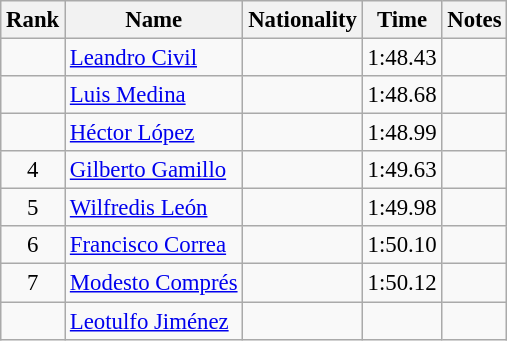<table class="wikitable sortable" style="text-align:center;font-size:95%">
<tr>
<th>Rank</th>
<th>Name</th>
<th>Nationality</th>
<th>Time</th>
<th>Notes</th>
</tr>
<tr>
<td></td>
<td align=left><a href='#'>Leandro Civil</a></td>
<td align=left></td>
<td>1:48.43</td>
<td></td>
</tr>
<tr>
<td></td>
<td align=left><a href='#'>Luis Medina</a></td>
<td align=left></td>
<td>1:48.68</td>
<td></td>
</tr>
<tr>
<td></td>
<td align=left><a href='#'>Héctor López</a></td>
<td align=left></td>
<td>1:48.99</td>
<td></td>
</tr>
<tr>
<td>4</td>
<td align=left><a href='#'>Gilberto Gamillo</a></td>
<td align=left></td>
<td>1:49.63</td>
<td></td>
</tr>
<tr>
<td>5</td>
<td align=left><a href='#'>Wilfredis León</a></td>
<td align=left></td>
<td>1:49.98</td>
<td></td>
</tr>
<tr>
<td>6</td>
<td align=left><a href='#'>Francisco Correa</a></td>
<td align=left></td>
<td>1:50.10</td>
<td></td>
</tr>
<tr>
<td>7</td>
<td align=left><a href='#'>Modesto Comprés</a></td>
<td align=left></td>
<td>1:50.12</td>
<td></td>
</tr>
<tr>
<td></td>
<td align=left><a href='#'>Leotulfo Jiménez</a></td>
<td align=left></td>
<td></td>
<td></td>
</tr>
</table>
